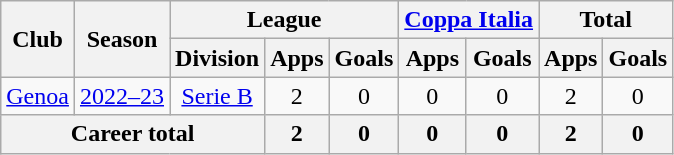<table class="wikitable" style="text-align:center">
<tr>
<th rowspan="2">Club</th>
<th rowspan="2">Season</th>
<th colspan="3">League</th>
<th colspan="2"><a href='#'>Coppa Italia</a></th>
<th colspan="2">Total</th>
</tr>
<tr>
<th>Division</th>
<th>Apps</th>
<th>Goals</th>
<th>Apps</th>
<th>Goals</th>
<th>Apps</th>
<th>Goals</th>
</tr>
<tr>
<td><a href='#'>Genoa</a></td>
<td><a href='#'>2022–23</a></td>
<td><a href='#'>Serie B</a></td>
<td>2</td>
<td>0</td>
<td>0</td>
<td>0</td>
<td>2</td>
<td>0</td>
</tr>
<tr>
<th colspan="3">Career total</th>
<th>2</th>
<th>0</th>
<th>0</th>
<th>0</th>
<th>2</th>
<th>0</th>
</tr>
</table>
